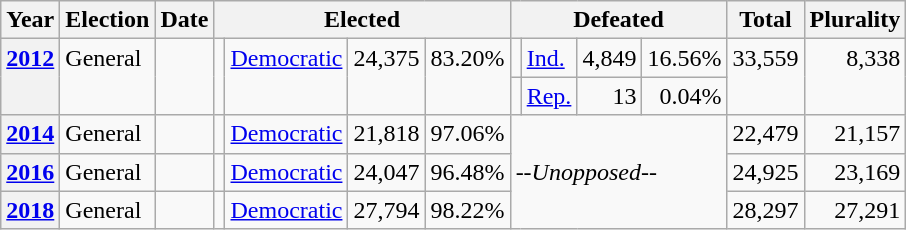<table class="wikitable">
<tr>
<th>Year</th>
<th>Election</th>
<th>Date</th>
<th colspan="4">Elected</th>
<th colspan="4">Defeated</th>
<th>Total</th>
<th>Plurality</th>
</tr>
<tr>
<th rowspan="2" valign="top"><a href='#'>2012</a></th>
<td rowspan="2" valign="top">General</td>
<td rowspan="2" valign="top"></td>
<td rowspan="2" valign="top"></td>
<td rowspan="2" valign="top" ><a href='#'>Democratic</a></td>
<td rowspan="2" valign="top" align="right">24,375</td>
<td rowspan="2" valign="top" align="right">83.20%</td>
<td valign="top"></td>
<td valign="top" ><a href='#'>Ind.</a></td>
<td valign="top" align="right">4,849</td>
<td valign="top" align="right">16.56%</td>
<td rowspan="2" valign="top" align="right">33,559</td>
<td rowspan="2" valign="top" align="right">8,338</td>
</tr>
<tr>
<td valign="top"></td>
<td valign="top" ><a href='#'>Rep.</a></td>
<td valign="top" align="right">13</td>
<td valign="top" align="right">0.04%</td>
</tr>
<tr>
<th valign="top"><a href='#'>2014</a></th>
<td valign="top">General</td>
<td valign="top"></td>
<td valign="top"></td>
<td valign="top" ><a href='#'>Democratic</a></td>
<td valign="top" align="right">21,818</td>
<td valign="top" align="right">97.06%</td>
<td colspan="4" rowspan="3"><em>--Unopposed--</em></td>
<td valign="top" align="right">22,479</td>
<td valign="top" align="right">21,157</td>
</tr>
<tr>
<th valign="top"><a href='#'>2016</a></th>
<td valign="top">General</td>
<td valign="top"></td>
<td valign="top"></td>
<td valign="top" ><a href='#'>Democratic</a></td>
<td valign="top" align="right">24,047</td>
<td valign="top" align="right">96.48%</td>
<td valign="top" align="right">24,925</td>
<td valign="top" align="right">23,169</td>
</tr>
<tr>
<th valign="top"><a href='#'>2018</a></th>
<td valign="top">General</td>
<td valign="top"></td>
<td valign="top"></td>
<td valign="top" ><a href='#'>Democratic</a></td>
<td valign="top" align="right">27,794</td>
<td valign="top" align="right">98.22%</td>
<td valign="top" align="right">28,297</td>
<td valign="top" align="right">27,291</td>
</tr>
</table>
